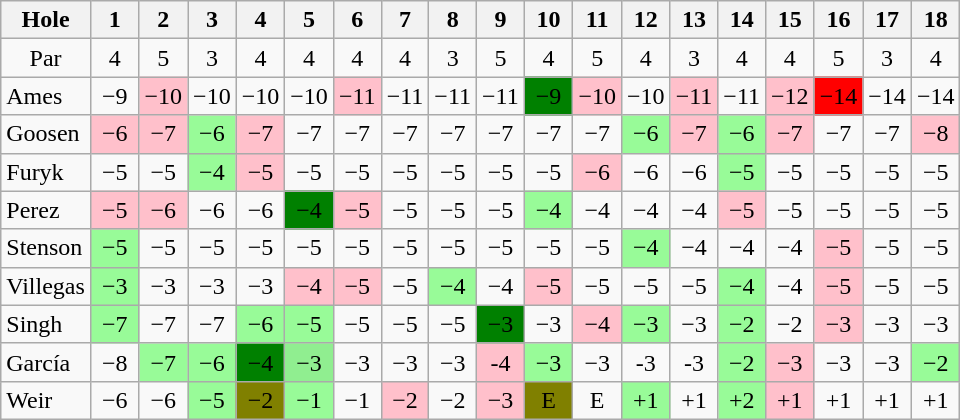<table class="wikitable" style="text-align:center">
<tr>
<th>Hole</th>
<th>1</th>
<th>2</th>
<th>3</th>
<th>4</th>
<th>5</th>
<th>6</th>
<th>7</th>
<th>8</th>
<th>9</th>
<th>10</th>
<th>11</th>
<th>12</th>
<th>13</th>
<th>14</th>
<th>15</th>
<th>16</th>
<th>17</th>
<th>18</th>
</tr>
<tr>
<td>Par</td>
<td>4</td>
<td>5</td>
<td>3</td>
<td>4</td>
<td>4</td>
<td>4</td>
<td>4</td>
<td>3</td>
<td>5</td>
<td>4</td>
<td>5</td>
<td>4</td>
<td>3</td>
<td>4</td>
<td>4</td>
<td>5</td>
<td>3</td>
<td>4</td>
</tr>
<tr>
<td align=left> Ames</td>
<td>−9</td>
<td style="background: Pink;">−10</td>
<td>−10</td>
<td>−10</td>
<td>−10</td>
<td style="background: Pink;">−11</td>
<td>−11</td>
<td>−11</td>
<td>−11</td>
<td style="background: Green">−9</td>
<td style="background: Pink;">−10</td>
<td>−10</td>
<td style="background: Pink;">−11</td>
<td>−11</td>
<td style="background: Pink;">−12</td>
<td style="background: Red;">−14</td>
<td>−14</td>
<td>−14</td>
</tr>
<tr>
<td align=left> Goosen</td>
<td style="background: Pink;">−6</td>
<td style="background: Pink;">−7</td>
<td style="background: PaleGreen;">−6</td>
<td style="background: Pink;">−7</td>
<td>−7</td>
<td>−7</td>
<td>−7</td>
<td>−7</td>
<td>−7</td>
<td>−7</td>
<td>−7</td>
<td style="background: PaleGreen;">−6</td>
<td style="background: Pink;">−7</td>
<td style="background: PaleGreen;">−6</td>
<td style="background: Pink;">−7</td>
<td>−7</td>
<td>−7</td>
<td style="background: Pink;">−8</td>
</tr>
<tr>
<td align=left> Furyk</td>
<td>−5</td>
<td>−5</td>
<td style="background: PaleGreen;">−4</td>
<td style="background: Pink;">−5</td>
<td>−5</td>
<td>−5</td>
<td>−5</td>
<td>−5</td>
<td>−5</td>
<td>−5</td>
<td style="background: Pink;">−6</td>
<td>−6</td>
<td>−6</td>
<td style="background: PaleGreen;">−5</td>
<td>−5</td>
<td>−5</td>
<td>−5</td>
<td>−5</td>
</tr>
<tr>
<td align=left> Perez</td>
<td style="background: Pink;">−5</td>
<td style="background: Pink;">−6</td>
<td>−6</td>
<td>−6</td>
<td style="background: Green">−4</td>
<td style="background: Pink;">−5</td>
<td>−5</td>
<td>−5</td>
<td>−5</td>
<td style="background: PaleGreen;">−4</td>
<td>−4</td>
<td>−4</td>
<td>−4</td>
<td style="background: Pink;">−5</td>
<td>−5</td>
<td>−5</td>
<td>−5</td>
<td>−5</td>
</tr>
<tr>
<td align=left> Stenson</td>
<td style="background: PaleGreen;">−5</td>
<td>−5</td>
<td>−5</td>
<td>−5</td>
<td>−5</td>
<td>−5</td>
<td>−5</td>
<td>−5</td>
<td>−5</td>
<td>−5</td>
<td>−5</td>
<td style="background: PaleGreen;">−4</td>
<td>−4</td>
<td>−4</td>
<td>−4</td>
<td style="background: Pink;">−5</td>
<td>−5</td>
<td>−5</td>
</tr>
<tr>
<td align=left> Villegas</td>
<td style="background: PaleGreen;">−3</td>
<td>−3</td>
<td>−3</td>
<td>−3</td>
<td style="background: Pink;">−4</td>
<td style="background: Pink;">−5</td>
<td>−5</td>
<td style="background: PaleGreen;">−4</td>
<td>−4</td>
<td style="background: Pink;">−5</td>
<td>−5</td>
<td>−5</td>
<td>−5</td>
<td style="background: PaleGreen;">−4</td>
<td>−4</td>
<td style="background: Pink;">−5</td>
<td>−5</td>
<td>−5</td>
</tr>
<tr>
<td align=left> Singh</td>
<td style="background: PaleGreen;">−7</td>
<td>−7</td>
<td>−7</td>
<td style="background: PaleGreen;">−6</td>
<td style="background: PaleGreen;">−5</td>
<td>−5</td>
<td>−5</td>
<td>−5</td>
<td style="background: Green">−3</td>
<td>−3</td>
<td style="background: Pink;">−4</td>
<td style="background: PaleGreen;">−3</td>
<td>−3</td>
<td style="background: PaleGreen;">−2</td>
<td>−2</td>
<td style="background: Pink;">−3</td>
<td>−3</td>
<td>−3</td>
</tr>
<tr>
<td align=left> García</td>
<td> −8 </td>
<td style="background: PaleGreen;">−7</td>
<td style="background: PaleGreen;">−6</td>
<td style="background: Green;">−4</td>
<td style="background: LightGreen;">−3</td>
<td>−3</td>
<td>−3</td>
<td>−3</td>
<td style="background: Pink;">-4</td>
<td style="background: PaleGreen;"> −3 </td>
<td>−3</td>
<td>-3</td>
<td>-3</td>
<td style="background: PaleGreen;">−2</td>
<td style="background: Pink;">−3</td>
<td>−3</td>
<td>−3</td>
<td style="background: PaleGreen;">−2</td>
</tr>
<tr>
<td align=left> Weir</td>
<td>−6</td>
<td>−6</td>
<td style="background: PaleGreen;">−5</td>
<td style="background: Olive;">−2</td>
<td style="background: PaleGreen;">−1</td>
<td>−1</td>
<td style="background: Pink;">−2</td>
<td>−2</td>
<td style="background: Pink;">−3</td>
<td style="background: Olive;">E</td>
<td>E</td>
<td style="background: PaleGreen;">+1</td>
<td>+1</td>
<td style="background: PaleGreen;">+2</td>
<td style="background: Pink;">+1</td>
<td>+1</td>
<td>+1</td>
<td>+1</td>
</tr>
</table>
